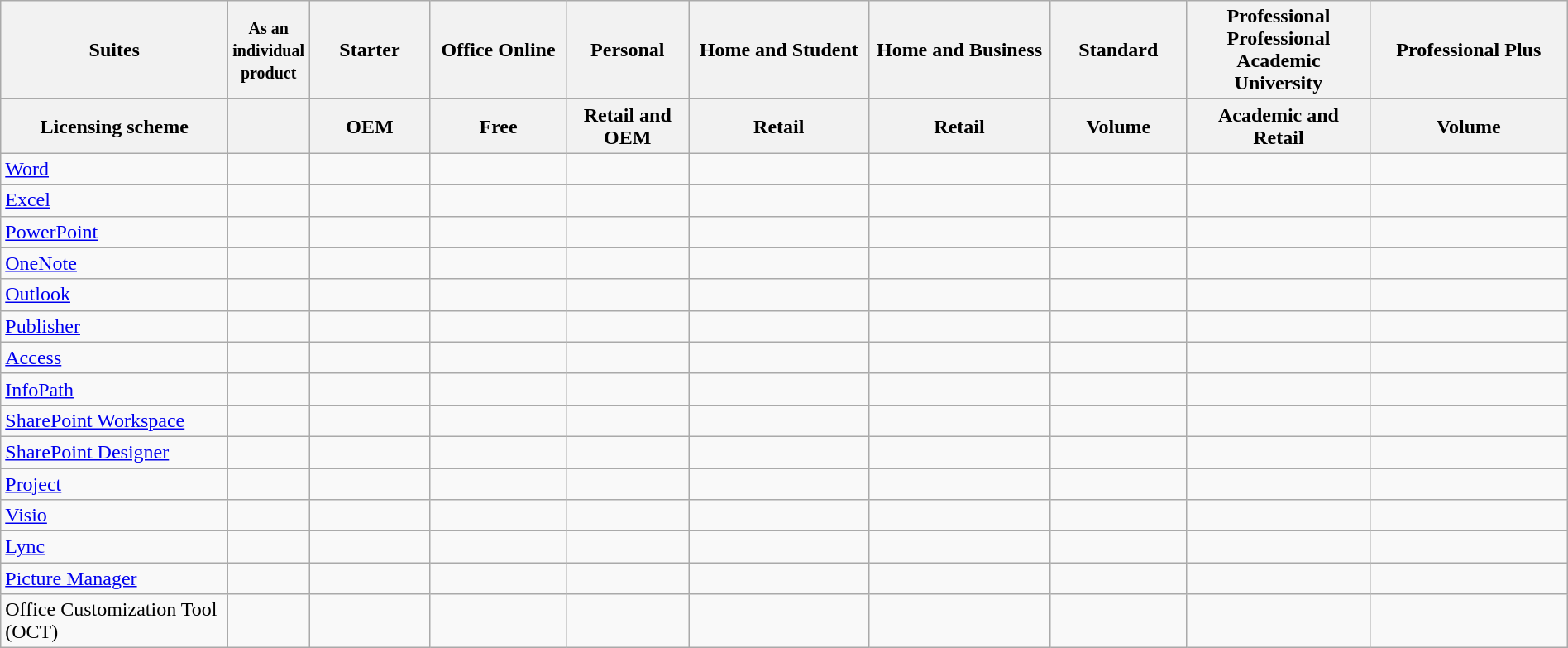<table class="wikitable" style="margin:auto;">
<tr>
<th style="text-align:center; width:15%;">Suites</th>
<th style="text-align:center;"><small>As an individual product</small></th>
<th style="text-align:center; width:8%;">Starter</th>
<th style="text-align:center; width:9%;">Office Online</th>
<th style="text-align:center; width:8%;">Personal</th>
<th style="text-align:center; width:12%;">Home and Student</th>
<th style="text-align:center; width:12%;">Home and Business</th>
<th style="text-align:center; width:9%;">Standard</th>
<th style="text-align:center; width:12%;">Professional<br>Professional Academic<br>University</th>
<th style="text-align:center; width:13%;">Professional Plus</th>
</tr>
<tr>
<th style="text-align:center;">Licensing scheme</th>
<th></th>
<th>OEM</th>
<th>Free</th>
<th>Retail and OEM</th>
<th>Retail</th>
<th>Retail</th>
<th>Volume</th>
<th>Academic and Retail</th>
<th>Volume</th>
</tr>
<tr>
<td><a href='#'>Word</a></td>
<td></td>
<td></td>
<td></td>
<td></td>
<td></td>
<td></td>
<td></td>
<td></td>
<td></td>
</tr>
<tr>
<td><a href='#'>Excel</a></td>
<td></td>
<td></td>
<td></td>
<td></td>
<td></td>
<td></td>
<td></td>
<td></td>
<td></td>
</tr>
<tr>
<td><a href='#'>PowerPoint</a></td>
<td></td>
<td></td>
<td></td>
<td></td>
<td></td>
<td></td>
<td></td>
<td></td>
<td></td>
</tr>
<tr>
<td><a href='#'>OneNote</a></td>
<td></td>
<td></td>
<td></td>
<td></td>
<td></td>
<td></td>
<td></td>
<td></td>
<td></td>
</tr>
<tr>
<td><a href='#'>Outlook</a></td>
<td></td>
<td></td>
<td></td>
<td></td>
<td></td>
<td></td>
<td></td>
<td></td>
<td></td>
</tr>
<tr>
<td><a href='#'>Publisher</a></td>
<td></td>
<td></td>
<td></td>
<td></td>
<td></td>
<td></td>
<td></td>
<td></td>
<td></td>
</tr>
<tr>
<td><a href='#'>Access</a></td>
<td></td>
<td></td>
<td></td>
<td></td>
<td></td>
<td></td>
<td></td>
<td></td>
<td></td>
</tr>
<tr>
<td><a href='#'>InfoPath</a></td>
<td></td>
<td></td>
<td></td>
<td></td>
<td></td>
<td></td>
<td></td>
<td></td>
<td></td>
</tr>
<tr>
<td><a href='#'>SharePoint Workspace</a></td>
<td></td>
<td></td>
<td></td>
<td></td>
<td></td>
<td></td>
<td></td>
<td></td>
<td></td>
</tr>
<tr>
<td><a href='#'>SharePoint Designer</a></td>
<td></td>
<td></td>
<td></td>
<td></td>
<td></td>
<td></td>
<td></td>
<td></td>
<td></td>
</tr>
<tr>
<td><a href='#'>Project</a></td>
<td></td>
<td></td>
<td></td>
<td></td>
<td></td>
<td></td>
<td></td>
<td></td>
<td></td>
</tr>
<tr>
<td><a href='#'>Visio</a></td>
<td></td>
<td></td>
<td></td>
<td></td>
<td></td>
<td></td>
<td></td>
<td></td>
<td></td>
</tr>
<tr>
<td><a href='#'>Lync</a></td>
<td></td>
<td></td>
<td></td>
<td></td>
<td></td>
<td></td>
<td></td>
<td></td>
<td><br></td>
</tr>
<tr>
<td><a href='#'>Picture Manager</a></td>
<td></td>
<td></td>
<td></td>
<td></td>
<td></td>
<td></td>
<td></td>
<td></td>
<td></td>
</tr>
<tr>
<td>Office Customization Tool (OCT)</td>
<td></td>
<td></td>
<td></td>
<td></td>
<td></td>
<td></td>
<td></td>
<td></td>
<td></td>
</tr>
</table>
